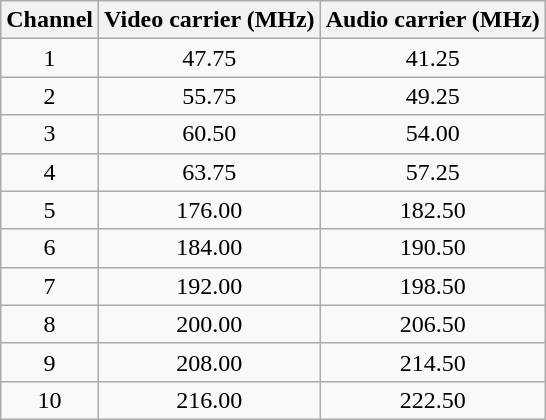<table class="wikitable" style="text-align: center; border-collapse:collapse">
<tr>
<th>Channel</th>
<th>Video carrier (MHz)</th>
<th>Audio carrier (MHz)</th>
</tr>
<tr>
<td>1</td>
<td>47.75</td>
<td>41.25</td>
</tr>
<tr>
<td>2</td>
<td>55.75</td>
<td>49.25</td>
</tr>
<tr>
<td>3</td>
<td>60.50</td>
<td>54.00</td>
</tr>
<tr>
<td>4</td>
<td>63.75</td>
<td>57.25</td>
</tr>
<tr>
<td>5</td>
<td>176.00</td>
<td>182.50</td>
</tr>
<tr>
<td>6</td>
<td>184.00</td>
<td>190.50</td>
</tr>
<tr>
<td>7</td>
<td>192.00</td>
<td>198.50</td>
</tr>
<tr>
<td>8</td>
<td>200.00</td>
<td>206.50</td>
</tr>
<tr>
<td>9</td>
<td>208.00</td>
<td>214.50</td>
</tr>
<tr>
<td>10</td>
<td>216.00</td>
<td>222.50</td>
</tr>
</table>
